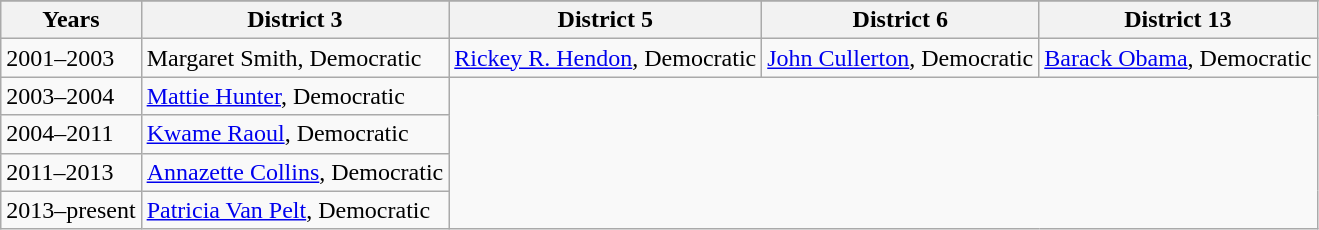<table class="wikitable mw-collapsible mw-collapsed">
<tr>
</tr>
<tr>
<th>Years</th>
<th>District 3</th>
<th>District 5</th>
<th>District 6</th>
<th>District 13</th>
</tr>
<tr>
<td>2001–2003</td>
<td>Margaret Smith, Democratic</td>
<td><a href='#'>Rickey R. Hendon</a>, Democratic</td>
<td><a href='#'>John Cullerton</a>, Democratic</td>
<td><a href='#'>Barack Obama</a>, Democratic</td>
</tr>
<tr>
<td>2003–2004</td>
<td><a href='#'>Mattie Hunter</a>, Democratic</td>
</tr>
<tr>
<td>2004–2011</td>
<td><a href='#'>Kwame Raoul</a>, Democratic</td>
</tr>
<tr>
<td>2011–2013</td>
<td><a href='#'>Annazette Collins</a>, Democratic</td>
</tr>
<tr>
<td>2013–present</td>
<td><a href='#'>Patricia Van Pelt</a>, Democratic</td>
</tr>
</table>
